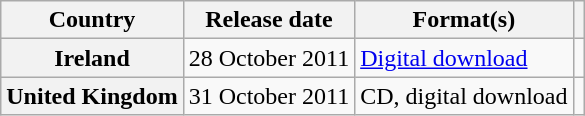<table class="wikitable plainrowheaders">
<tr>
<th scope="col">Country</th>
<th scope="col">Release date</th>
<th scope="col">Format(s)</th>
<th scope="col"></th>
</tr>
<tr>
<th scope="row">Ireland</th>
<td>28 October 2011</td>
<td><a href='#'>Digital download</a></td>
<td style="text-align:center;"></td>
</tr>
<tr>
<th scope="row">United Kingdom</th>
<td>31 October 2011</td>
<td>CD, digital download</td>
<td style="text-align:center;"></td>
</tr>
</table>
